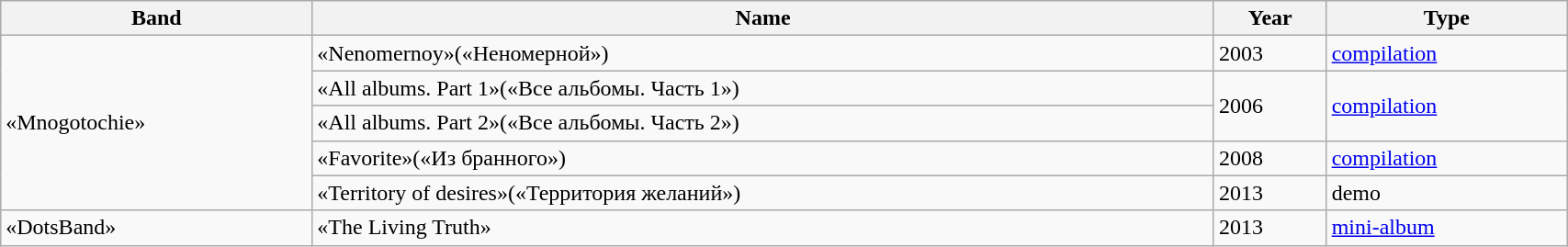<table class="wikitable" width="90%">
<tr>
<th>Band</th>
<th>Name</th>
<th>Year</th>
<th>Type</th>
</tr>
<tr>
<td rowspan="5">«Mnogotochie»</td>
<td>«Nenomernoy»(«Неномерной»)</td>
<td>2003</td>
<td><a href='#'>compilation</a></td>
</tr>
<tr>
<td>«All albums. Part 1»(«Все альбомы. Часть 1»)</td>
<td rowspan="2">2006</td>
<td rowspan="2"><a href='#'>compilation</a></td>
</tr>
<tr>
<td>«All albums. Part 2»(«Все альбомы. Часть 2»)</td>
</tr>
<tr>
<td>«Favorite»(«Из бранного»)</td>
<td>2008</td>
<td><a href='#'>compilation</a></td>
</tr>
<tr>
<td>«Territory of desires»(«Территория желаний»)</td>
<td>2013</td>
<td>demo</td>
</tr>
<tr>
<td>«DotsBand»</td>
<td>«The Living Truth»</td>
<td>2013</td>
<td><a href='#'>mini-album</a></td>
</tr>
</table>
